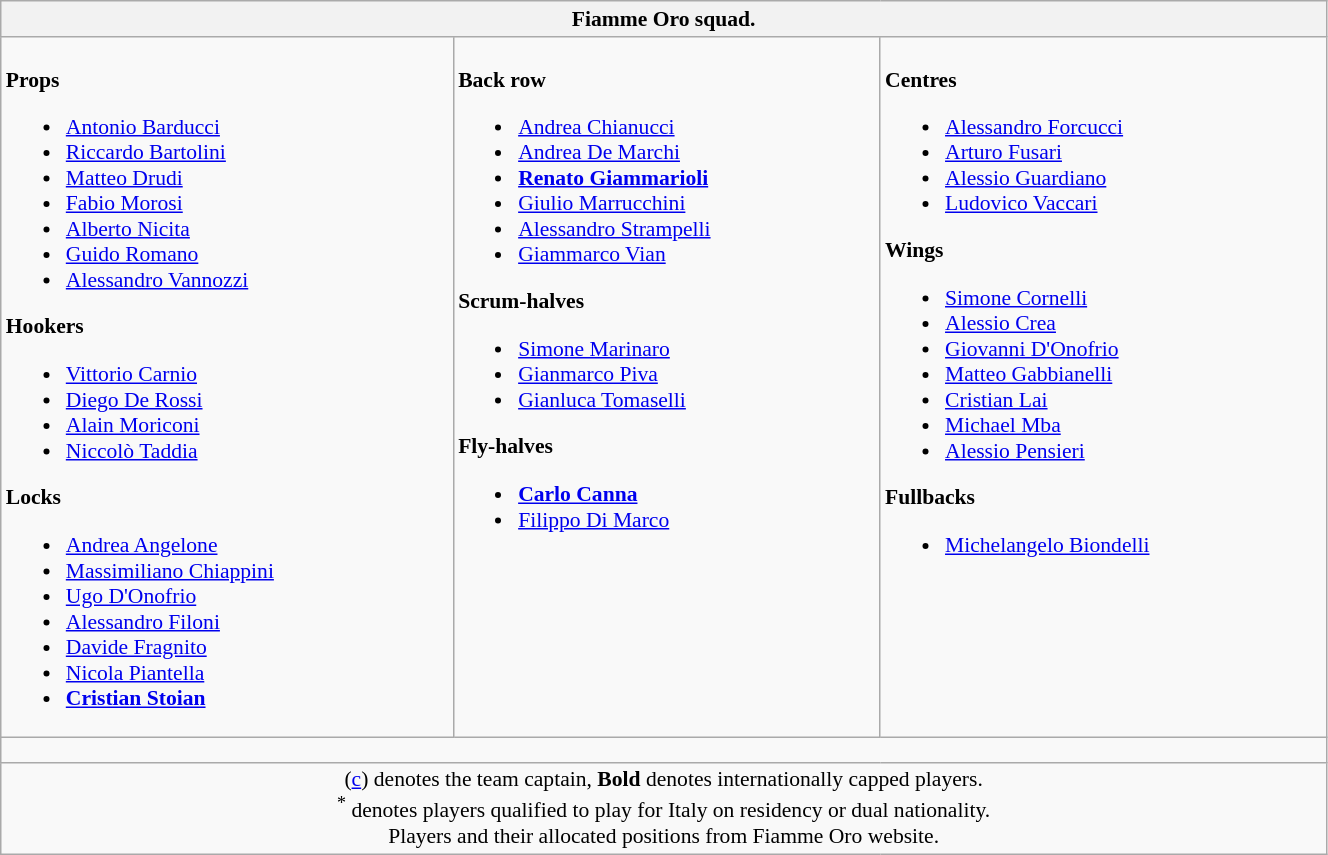<table class="wikitable" style="text-align:left; font-size:90%; width:70%">
<tr>
<th colspan="100%">Fiamme Oro squad.</th>
</tr>
<tr valign="top">
<td><br><strong>Props</strong><ul><li> <a href='#'>Antonio Barducci</a></li><li> <a href='#'>Riccardo Bartolini</a></li><li> <a href='#'>Matteo Drudi</a></li><li> <a href='#'>Fabio Morosi</a></li><li> <a href='#'>Alberto Nicita</a></li><li> <a href='#'>Guido Romano</a></li><li> <a href='#'>Alessandro Vannozzi</a></li></ul><strong>Hookers</strong><ul><li> <a href='#'>Vittorio Carnio</a></li><li> <a href='#'>Diego De Rossi</a></li><li> <a href='#'>Alain Moriconi</a></li><li> <a href='#'>Niccolò Taddia</a></li></ul><strong>Locks</strong><ul><li> <a href='#'>Andrea Angelone</a></li><li> <a href='#'>Massimiliano Chiappini</a></li><li> <a href='#'>Ugo D'Onofrio</a></li><li> <a href='#'>Alessandro Filoni</a></li><li> <a href='#'>Davide Fragnito</a></li><li> <a href='#'>Nicola Piantella</a></li><li> <strong><a href='#'>Cristian Stoian</a></strong></li></ul></td>
<td><br><strong>Back row</strong><ul><li> <a href='#'>Andrea Chianucci</a></li><li> <a href='#'>Andrea De Marchi</a></li><li> <strong><a href='#'>Renato Giammarioli</a></strong></li><li> <a href='#'>Giulio Marrucchini</a></li><li> <a href='#'>Alessandro Strampelli</a></li><li> <a href='#'>Giammarco Vian</a></li></ul><strong>Scrum-halves</strong><ul><li> <a href='#'>Simone Marinaro</a></li><li> <a href='#'>Gianmarco Piva</a></li><li> <a href='#'>Gianluca Tomaselli</a></li></ul><strong>Fly-halves</strong><ul><li> <strong><a href='#'>Carlo Canna</a></strong></li><li> <a href='#'>Filippo Di Marco</a></li></ul></td>
<td><br><strong>Centres</strong><ul><li> <a href='#'>Alessandro Forcucci</a></li><li> <a href='#'>Arturo Fusari</a></li><li> <a href='#'>Alessio Guardiano</a></li><li> <a href='#'>Ludovico Vaccari</a></li></ul><strong>Wings</strong><ul><li> <a href='#'>Simone Cornelli</a></li><li> <a href='#'>Alessio Crea</a></li><li> <a href='#'>Giovanni D'Onofrio</a></li><li> <a href='#'>Matteo Gabbianelli</a></li><li> <a href='#'>Cristian Lai</a></li><li> <a href='#'>Michael Mba</a></li><li> <a href='#'>Alessio Pensieri</a></li></ul><strong>Fullbacks</strong><ul><li> <a href='#'>Michelangelo Biondelli</a></li></ul></td>
</tr>
<tr>
<td colspan="100%" style="height: 10px;"></td>
</tr>
<tr>
<td colspan="100%" style="text-align:center;">(<a href='#'>c</a>) denotes the team captain, <strong>Bold</strong> denotes internationally capped players. <br> <sup>*</sup> denotes players qualified to play for Italy on residency or dual nationality. <br> Players and their allocated positions from Fiamme Oro website.</td>
</tr>
</table>
